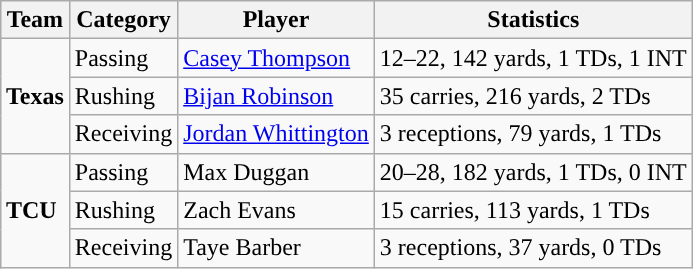<table class="wikitable" style="float: right;">
<tr>
<th>Team</th>
<th>Category</th>
<th>Player</th>
<th>Statistics</th>
</tr>
<tr>
<td rowspan=3><strong>Texas</strong></td>
<td>Passing</td>
<td><a href='#'>Casey Thompson</a></td>
<td>12–22, 142 yards, 1 TDs, 1 INT</td>
</tr>
<tr>
<td>Rushing</td>
<td><a href='#'>Bijan Robinson</a></td>
<td>35 carries, 216 yards, 2 TDs</td>
</tr>
<tr>
<td>Receiving</td>
<td><a href='#'>Jordan Whittington</a></td>
<td>3 receptions, 79 yards, 1 TDs</td>
</tr>
<tr>
<td rowspan=3><strong>TCU</strong></td>
<td>Passing</td>
<td>Max Duggan</td>
<td>20–28, 182 yards, 1 TDs, 0 INT</td>
</tr>
<tr>
<td>Rushing</td>
<td>Zach Evans</td>
<td>15 carries, 113 yards, 1 TDs</td>
</tr>
<tr>
<td>Receiving</td>
<td>Taye Barber</td>
<td>3 receptions, 37 yards, 0 TDs</td>
</tr>
</table>
